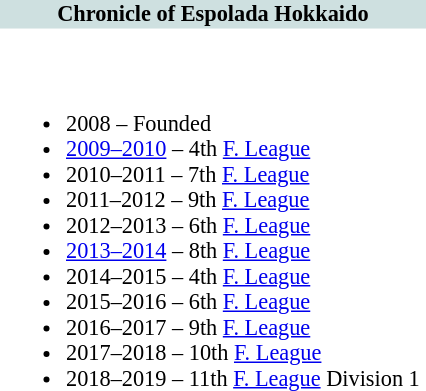<table class="toccolours" style="font-size:93%";>
<tr>
<th colspan="2" align=center bgcolor="celeste"><span> Chronicle of Espolada Hokkaido</span></th>
</tr>
<tr>
<td><div><br><table>
<tr>
<td valign="top" width="33%"><br><ul><li>2008 – Founded</li><li><a href='#'>2009–2010</a> – 4th <a href='#'>F. League</a></li><li>2010–2011 – 7th <a href='#'>F. League</a></li><li>2011–2012 – 9th  <a href='#'>F. League</a></li><li>2012–2013 – 6th  <a href='#'>F. League</a></li><li><a href='#'>2013–2014</a> – 8th  <a href='#'>F. League</a></li><li>2014–2015 – 4th  <a href='#'>F. League</a></li><li>2015–2016 – 6th  <a href='#'>F. League</a></li><li>2016–2017 – 9th  <a href='#'>F. League</a></li><li>2017–2018 – 10th  <a href='#'>F. League</a></li><li>2018–2019 – 11th  <a href='#'>F. League</a> Division 1</li></ul></td>
</tr>
</table>
</div></td>
</tr>
</table>
